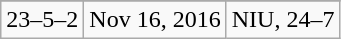<table class="wikitable">
<tr align="center">
</tr>
<tr align="center">
<td>23–5–2</td>
<td>Nov 16, 2016</td>
<td>NIU, 24–7</td>
</tr>
</table>
